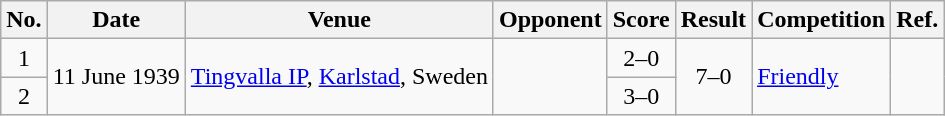<table class="wikitable sortable">
<tr>
<th scope="col">No.</th>
<th scope="col">Date</th>
<th scope="col">Venue</th>
<th scope="col">Opponent</th>
<th scope="col">Score</th>
<th scope="col">Result</th>
<th scope="col">Competition</th>
<th>Ref.</th>
</tr>
<tr>
<td align="center">1</td>
<td rowspan="2">11 June 1939</td>
<td rowspan="2"><a href='#'>Tingvalla IP</a>, <a href='#'>Karlstad</a>, Sweden</td>
<td rowspan="2"></td>
<td align="center">2–0</td>
<td rowspan="2" align="center">7–0</td>
<td rowspan="2"><a href='#'>Friendly</a></td>
<td rowspan="2"></td>
</tr>
<tr>
<td align="center">2</td>
<td align="center">3–0</td>
</tr>
</table>
